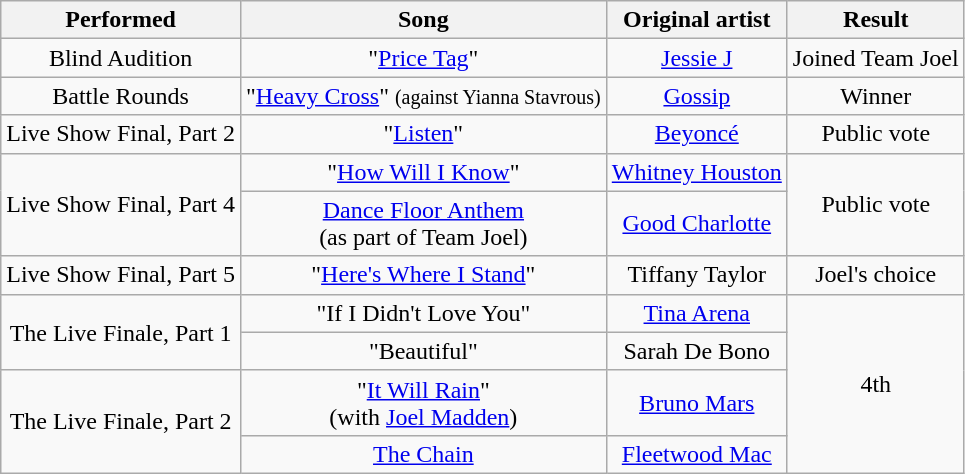<table class="wikitable plainrowheaders" style="text-align:center;">
<tr>
<th scope="col">Performed</th>
<th scope="col">Song</th>
<th scope="col">Original artist</th>
<th scope="col">Result</th>
</tr>
<tr>
<td>Blind Audition</td>
<td>"<a href='#'>Price Tag</a>"</td>
<td><a href='#'>Jessie J</a></td>
<td>Joined Team Joel</td>
</tr>
<tr>
<td>Battle Rounds</td>
<td>"<a href='#'>Heavy Cross</a>" <small>(against Yianna Stavrous)</small></td>
<td><a href='#'>Gossip</a></td>
<td>Winner</td>
</tr>
<tr>
<td>Live Show Final, Part 2</td>
<td>"<a href='#'>Listen</a>"</td>
<td><a href='#'>Beyoncé</a></td>
<td>Public vote</td>
</tr>
<tr>
<td rowspan="2">Live Show Final, Part 4</td>
<td>"<a href='#'>How Will I Know</a>"</td>
<td><a href='#'>Whitney Houston</a></td>
<td rowspan="2">Public vote</td>
</tr>
<tr>
<td><a href='#'>Dance Floor Anthem</a><br>(as part of Team Joel)</td>
<td><a href='#'>Good Charlotte</a></td>
</tr>
<tr>
<td>Live Show Final, Part 5</td>
<td>"<a href='#'>Here's Where I Stand</a>"</td>
<td>Tiffany Taylor</td>
<td>Joel's choice</td>
</tr>
<tr>
<td rowspan="2">The Live Finale, Part 1</td>
<td>"If I Didn't Love You"</td>
<td><a href='#'>Tina Arena</a></td>
<td rowspan="4">4th</td>
</tr>
<tr>
<td>"Beautiful"</td>
<td>Sarah De Bono</td>
</tr>
<tr>
<td rowspan="2">The Live Finale, Part 2</td>
<td>"<a href='#'>It Will Rain</a>" <br>(with <a href='#'>Joel Madden</a>)</td>
<td><a href='#'>Bruno Mars</a></td>
</tr>
<tr>
<td><a href='#'>The Chain</a></td>
<td><a href='#'>Fleetwood Mac</a></td>
</tr>
</table>
